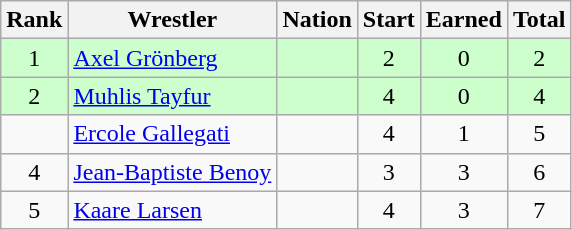<table class="wikitable sortable" style="text-align:center;">
<tr>
<th>Rank</th>
<th>Wrestler</th>
<th>Nation</th>
<th>Start</th>
<th>Earned</th>
<th>Total</th>
</tr>
<tr style="background:#cfc;">
<td>1</td>
<td align=left><a href='#'>Axel Grönberg</a></td>
<td align=left></td>
<td>2</td>
<td>0</td>
<td>2</td>
</tr>
<tr style="background:#cfc;">
<td>2</td>
<td align=left><a href='#'>Muhlis Tayfur</a></td>
<td align=left></td>
<td>4</td>
<td>0</td>
<td>4</td>
</tr>
<tr>
<td></td>
<td align=left><a href='#'>Ercole Gallegati</a></td>
<td align=left></td>
<td>4</td>
<td>1</td>
<td>5</td>
</tr>
<tr>
<td>4</td>
<td align=left><a href='#'>Jean-Baptiste Benoy</a></td>
<td align=left></td>
<td>3</td>
<td>3</td>
<td>6</td>
</tr>
<tr>
<td>5</td>
<td align=left><a href='#'>Kaare Larsen</a></td>
<td align=left></td>
<td>4</td>
<td>3</td>
<td>7</td>
</tr>
</table>
